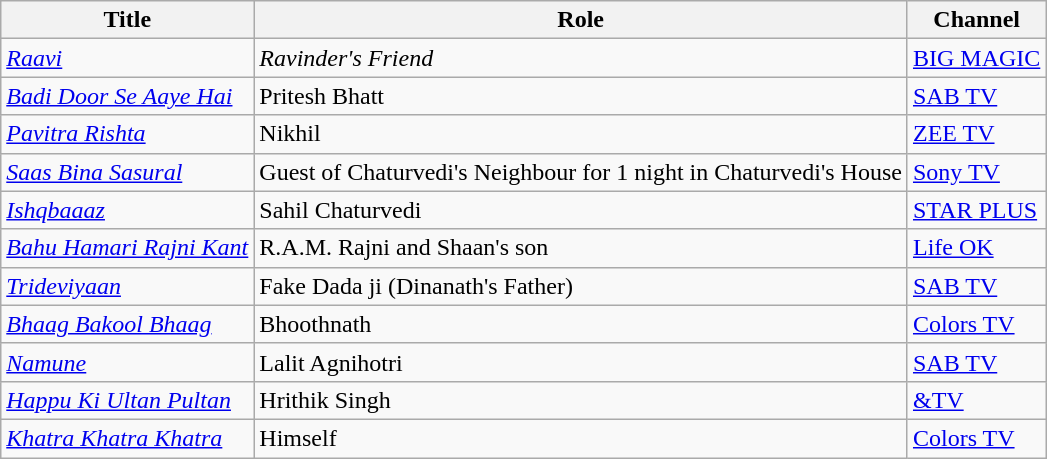<table class="wikitable sortable">
<tr>
<th>Title</th>
<th>Role</th>
<th>Channel</th>
</tr>
<tr>
<td><em> <a href='#'>Raavi</a></em></td>
<td><em> Ravinder's Friend</em></td>
<td><a href='#'>BIG MAGIC</a></td>
</tr>
<tr>
<td><em><a href='#'>Badi Door Se Aaye Hai</a></em></td>
<td>Pritesh Bhatt</td>
<td><a href='#'>SAB TV</a></td>
</tr>
<tr>
<td><em><a href='#'>Pavitra Rishta</a></em></td>
<td>Nikhil</td>
<td><a href='#'>ZEE TV</a></td>
</tr>
<tr>
<td><em><a href='#'>Saas Bina Sasural</a></em></td>
<td>Guest of Chaturvedi's Neighbour for 1 night in Chaturvedi's House</td>
<td><a href='#'>Sony TV</a></td>
</tr>
<tr>
<td><em><a href='#'>Ishqbaaaz</a></em></td>
<td>Sahil Chaturvedi</td>
<td><a href='#'>STAR PLUS</a></td>
</tr>
<tr>
<td><em><a href='#'>Bahu Hamari Rajni Kant</a></em></td>
<td>R.A.M. Rajni and Shaan's son</td>
<td><a href='#'>Life OK</a></td>
</tr>
<tr>
<td><em><a href='#'>Trideviyaan</a></em></td>
<td>Fake Dada ji (Dinanath's Father)</td>
<td><a href='#'>SAB TV</a></td>
</tr>
<tr>
<td><em><a href='#'>Bhaag Bakool Bhaag</a></em></td>
<td>Bhoothnath</td>
<td><a href='#'>Colors TV</a></td>
</tr>
<tr>
<td><em><a href='#'>Namune</a></em></td>
<td>Lalit Agnihotri</td>
<td><a href='#'>SAB TV</a></td>
</tr>
<tr>
<td><em><a href='#'>Happu Ki Ultan Pultan</a></em></td>
<td>Hrithik Singh</td>
<td><a href='#'>&TV</a></td>
</tr>
<tr>
<td><em><a href='#'>Khatra Khatra Khatra</a></em></td>
<td>Himself</td>
<td><a href='#'>Colors TV</a></td>
</tr>
</table>
